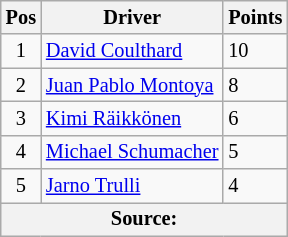<table class="wikitable" style="font-size: 85%;">
<tr>
<th>Pos</th>
<th>Driver</th>
<th>Points</th>
</tr>
<tr>
<td align="center">1</td>
<td> <a href='#'>David Coulthard</a></td>
<td>10</td>
</tr>
<tr>
<td align="center">2</td>
<td> <a href='#'>Juan Pablo Montoya</a></td>
<td>8</td>
</tr>
<tr>
<td align="center">3</td>
<td> <a href='#'>Kimi Räikkönen</a></td>
<td>6</td>
</tr>
<tr>
<td align="center">4</td>
<td> <a href='#'>Michael Schumacher</a></td>
<td>5</td>
</tr>
<tr>
<td align="center">5</td>
<td> <a href='#'>Jarno Trulli</a></td>
<td>4</td>
</tr>
<tr>
<th colspan=3>Source:</th>
</tr>
</table>
